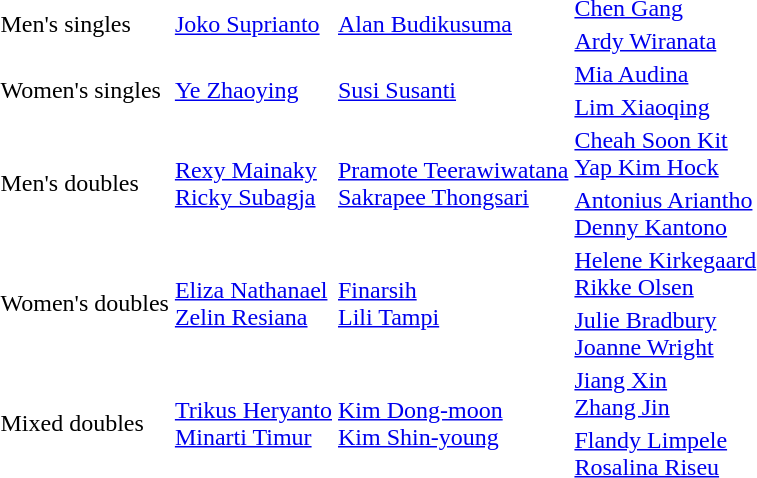<table>
<tr>
<td rowspan=2>Men's singles</td>
<td rowspan=2> <a href='#'>Joko Suprianto</a></td>
<td rowspan=2> <a href='#'>Alan Budikusuma</a></td>
<td> <a href='#'>Chen Gang</a></td>
</tr>
<tr>
<td> <a href='#'>Ardy Wiranata</a></td>
</tr>
<tr>
<td rowspan=2>Women's singles</td>
<td rowspan=2> <a href='#'>Ye Zhaoying</a></td>
<td rowspan=2> <a href='#'>Susi Susanti</a></td>
<td> <a href='#'>Mia Audina</a></td>
</tr>
<tr>
<td> <a href='#'>Lim Xiaoqing</a></td>
</tr>
<tr>
<td rowspan=2>Men's doubles</td>
<td rowspan=2> <a href='#'>Rexy Mainaky</a><br> <a href='#'>Ricky Subagja</a></td>
<td rowspan=2> <a href='#'>Pramote Teerawiwatana</a><br> <a href='#'>Sakrapee Thongsari</a></td>
<td> <a href='#'>Cheah Soon Kit</a><br> <a href='#'>Yap Kim Hock</a></td>
</tr>
<tr>
<td> <a href='#'>Antonius Ariantho</a><br> <a href='#'>Denny Kantono</a></td>
</tr>
<tr>
<td rowspan=2>Women's doubles</td>
<td rowspan=2> <a href='#'>Eliza Nathanael</a><br> <a href='#'>Zelin Resiana</a></td>
<td rowspan=2> <a href='#'>Finarsih</a><br> <a href='#'>Lili Tampi</a></td>
<td> <a href='#'>Helene Kirkegaard</a><br> <a href='#'>Rikke Olsen</a></td>
</tr>
<tr>
<td> <a href='#'>Julie Bradbury</a><br> <a href='#'>Joanne Wright</a></td>
</tr>
<tr>
<td rowspan=2>Mixed doubles</td>
<td rowspan=2> <a href='#'>Trikus Heryanto</a><br> <a href='#'>Minarti Timur</a></td>
<td rowspan=2> <a href='#'>Kim Dong-moon</a><br> <a href='#'>Kim Shin-young</a></td>
<td> <a href='#'>Jiang Xin</a><br> <a href='#'>Zhang Jin</a></td>
</tr>
<tr>
<td> <a href='#'>Flandy Limpele</a><br> <a href='#'>Rosalina Riseu</a></td>
</tr>
</table>
